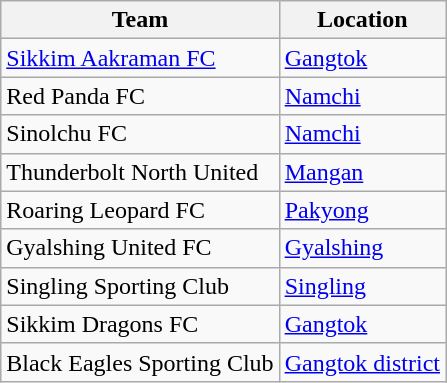<table class="wikitable">
<tr>
<th>Team</th>
<th>Location</th>
</tr>
<tr>
<td><a href='#'>Sikkim Aakraman FC</a></td>
<td><a href='#'>Gangtok</a></td>
</tr>
<tr>
<td>Red Panda FC</td>
<td><a href='#'>Namchi</a></td>
</tr>
<tr>
<td>Sinolchu FC</td>
<td><a href='#'>Namchi</a></td>
</tr>
<tr>
<td>Thunderbolt North United</td>
<td><a href='#'>Mangan</a></td>
</tr>
<tr>
<td>Roaring Leopard FC</td>
<td><a href='#'>Pakyong</a></td>
</tr>
<tr>
<td>Gyalshing United FC</td>
<td><a href='#'>Gyalshing</a></td>
</tr>
<tr>
<td>Singling Sporting Club</td>
<td><a href='#'>Singling</a></td>
</tr>
<tr>
<td>Sikkim Dragons FC</td>
<td><a href='#'>Gangtok</a></td>
</tr>
<tr>
<td>Black Eagles Sporting Club</td>
<td><a href='#'>Gangtok district</a></td>
</tr>
</table>
